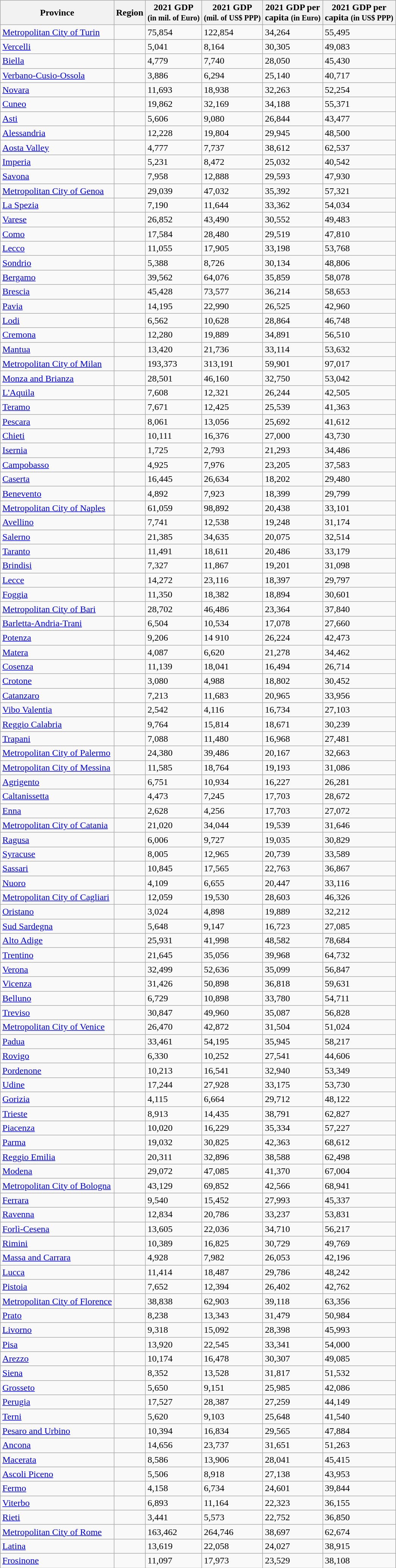<table class="wikitable sortable">
<tr>
<th>Province</th>
<th>Region</th>
<th>2021 GDP<br><small>(in mil. of Euro)</small></th>
<th>2021 GDP<br><small>(mil. of US$ PPP)</small></th>
<th>2021 GDP per<br>capita <small>(in Euro)</small></th>
<th>2021 GDP per<br>capita <small>(in US$ PPP)</small></th>
</tr>
<tr>
<td><a href='#'>Metropolitan City of Turin</a></td>
<td></td>
<td>75,854</td>
<td>122,854</td>
<td>34,264</td>
<td>55,495</td>
</tr>
<tr>
<td><a href='#'>Vercelli</a></td>
<td></td>
<td>5,041</td>
<td>8,164</td>
<td>30,305</td>
<td>49,083</td>
</tr>
<tr>
<td><a href='#'>Biella</a></td>
<td></td>
<td>4,779</td>
<td>7,740</td>
<td>28,050</td>
<td>45,430</td>
</tr>
<tr>
<td><a href='#'>Verbano-Cusio-Ossola</a></td>
<td></td>
<td>3,886</td>
<td>6,294</td>
<td>25,140</td>
<td>40,717</td>
</tr>
<tr>
<td><a href='#'>Novara</a></td>
<td></td>
<td>11,693</td>
<td>18,938</td>
<td>32,263</td>
<td>52,254</td>
</tr>
<tr>
<td><a href='#'>Cuneo</a></td>
<td></td>
<td>19,862</td>
<td>32,169</td>
<td>34,188</td>
<td>55,371</td>
</tr>
<tr>
<td><a href='#'>Asti</a></td>
<td></td>
<td>5,606</td>
<td>9,080</td>
<td>26,844</td>
<td>43,477</td>
</tr>
<tr>
<td><a href='#'>Alessandria</a></td>
<td></td>
<td>12,228</td>
<td>19,804</td>
<td>29,945</td>
<td>48,500</td>
</tr>
<tr>
<td><a href='#'>Aosta Valley</a></td>
<td></td>
<td>4,777</td>
<td>7,737</td>
<td>38,612</td>
<td>62,537</td>
</tr>
<tr>
<td><a href='#'>Imperia</a></td>
<td></td>
<td>5,231</td>
<td>8,472</td>
<td>25,032</td>
<td>40,542</td>
</tr>
<tr>
<td><a href='#'>Savona</a></td>
<td></td>
<td>7,958</td>
<td>12,888</td>
<td>29,593</td>
<td>47,930</td>
</tr>
<tr>
<td><a href='#'>Metropolitan City of Genoa</a></td>
<td></td>
<td>29,039</td>
<td>47,032</td>
<td>35,392</td>
<td>57,321</td>
</tr>
<tr>
<td><a href='#'>La Spezia</a></td>
<td></td>
<td>7,190</td>
<td>11,644</td>
<td>33,362</td>
<td>54,034</td>
</tr>
<tr>
<td><a href='#'>Varese</a></td>
<td></td>
<td>26,852</td>
<td>43,490</td>
<td>30,552</td>
<td>49,483</td>
</tr>
<tr>
<td><a href='#'>Como</a></td>
<td></td>
<td>17,584</td>
<td>28,480</td>
<td>29,519</td>
<td>47,810</td>
</tr>
<tr>
<td><a href='#'>Lecco</a></td>
<td></td>
<td>11,055</td>
<td>17,905</td>
<td>33,198</td>
<td>53,768</td>
</tr>
<tr>
<td><a href='#'>Sondrio</a></td>
<td></td>
<td>5,388</td>
<td>8,726</td>
<td>30,134</td>
<td>48,806</td>
</tr>
<tr>
<td><a href='#'>Bergamo</a></td>
<td></td>
<td>39,562</td>
<td>64,076</td>
<td>35,859</td>
<td>58,078</td>
</tr>
<tr>
<td><a href='#'>Brescia</a></td>
<td></td>
<td>45,428</td>
<td>73,577</td>
<td>36,214</td>
<td>58,653</td>
</tr>
<tr>
<td><a href='#'>Pavia</a></td>
<td></td>
<td>14,195</td>
<td>22,990</td>
<td>26,525</td>
<td>42,960</td>
</tr>
<tr>
<td><a href='#'>Lodi</a></td>
<td></td>
<td>6,562</td>
<td>10,628</td>
<td>28,864</td>
<td>46,748</td>
</tr>
<tr>
<td><a href='#'>Cremona</a></td>
<td></td>
<td>12,280</td>
<td>19,889</td>
<td>34,891</td>
<td>56,510</td>
</tr>
<tr>
<td><a href='#'>Mantua</a></td>
<td></td>
<td>13,420</td>
<td>21,736</td>
<td>33,114</td>
<td>53,632</td>
</tr>
<tr>
<td><a href='#'>Metropolitan City of Milan</a></td>
<td></td>
<td>193,373</td>
<td>313,191</td>
<td>59,901</td>
<td>97,017</td>
</tr>
<tr>
<td><a href='#'>Monza and Brianza</a></td>
<td></td>
<td>28,501</td>
<td>46,160</td>
<td>32,750</td>
<td>53,042</td>
</tr>
<tr>
<td><a href='#'>L'Aquila</a></td>
<td></td>
<td>7,608</td>
<td>12,321</td>
<td>26,244</td>
<td>42,505</td>
</tr>
<tr>
<td><a href='#'>Teramo</a></td>
<td></td>
<td>7,671</td>
<td>12,425</td>
<td>25,539</td>
<td>41,363</td>
</tr>
<tr>
<td><a href='#'>Pescara</a></td>
<td></td>
<td>8,061</td>
<td>13,056</td>
<td>25,692</td>
<td>41,612</td>
</tr>
<tr>
<td><a href='#'>Chieti</a></td>
<td></td>
<td>10,111</td>
<td>16,376</td>
<td>27,000</td>
<td>43,730</td>
</tr>
<tr>
<td><a href='#'>Isernia</a></td>
<td></td>
<td>1,725</td>
<td>2,793</td>
<td>21,293</td>
<td>34,486</td>
</tr>
<tr>
<td><a href='#'>Campobasso</a></td>
<td></td>
<td>4,925</td>
<td>7,976</td>
<td>23,205</td>
<td>37,583</td>
</tr>
<tr>
<td><a href='#'>Caserta</a></td>
<td></td>
<td>16,445</td>
<td>26,634</td>
<td>18,202</td>
<td>29,480</td>
</tr>
<tr>
<td><a href='#'>Benevento</a></td>
<td></td>
<td>4,892</td>
<td>7,923</td>
<td>18,399</td>
<td>29,799</td>
</tr>
<tr>
<td><a href='#'>Metropolitan City of Naples</a></td>
<td></td>
<td>61,059</td>
<td>98,892</td>
<td>20,438</td>
<td>33,101</td>
</tr>
<tr>
<td><a href='#'>Avellino</a></td>
<td></td>
<td>7,741</td>
<td>12,538</td>
<td>19,248</td>
<td>31,174</td>
</tr>
<tr>
<td><a href='#'>Salerno</a></td>
<td></td>
<td>21,385</td>
<td>34,635</td>
<td>20,075</td>
<td>32,514</td>
</tr>
<tr>
<td><a href='#'>Taranto</a></td>
<td></td>
<td>11,491</td>
<td>18,611</td>
<td>20,486</td>
<td>33,179</td>
</tr>
<tr>
<td><a href='#'>Brindisi</a></td>
<td></td>
<td>7,327</td>
<td>11,867</td>
<td>19,201</td>
<td>31,098</td>
</tr>
<tr>
<td><a href='#'>Lecce</a></td>
<td></td>
<td>14,272</td>
<td>23,116</td>
<td>18,397</td>
<td>29,797</td>
</tr>
<tr>
<td><a href='#'>Foggia</a></td>
<td></td>
<td>11,350</td>
<td>18,382</td>
<td>18,894</td>
<td>30,601</td>
</tr>
<tr>
<td><a href='#'>Metropolitan City of Bari</a></td>
<td></td>
<td>28,702</td>
<td>46,486</td>
<td>23,364</td>
<td>37,840</td>
</tr>
<tr>
<td><a href='#'>Barletta-Andria-Trani</a></td>
<td></td>
<td>6,504</td>
<td>10,534</td>
<td>17,078</td>
<td>27,660</td>
</tr>
<tr>
<td><a href='#'>Potenza</a></td>
<td></td>
<td>9,206</td>
<td>14 910</td>
<td>26,224</td>
<td>42,473</td>
</tr>
<tr>
<td><a href='#'>Matera</a></td>
<td></td>
<td>4,087</td>
<td>6,620</td>
<td>21,278</td>
<td>34,462</td>
</tr>
<tr>
<td><a href='#'>Cosenza</a></td>
<td></td>
<td>11,139</td>
<td>18,041</td>
<td>16,494</td>
<td>26,714</td>
</tr>
<tr>
<td><a href='#'>Crotone</a></td>
<td></td>
<td>3,080</td>
<td>4,988</td>
<td>18,802</td>
<td>30,452</td>
</tr>
<tr>
<td><a href='#'>Catanzaro</a></td>
<td></td>
<td>7,213</td>
<td>11,683</td>
<td>20,965</td>
<td>33,956</td>
</tr>
<tr>
<td><a href='#'>Vibo Valentia</a></td>
<td></td>
<td>2,542</td>
<td>4,116</td>
<td>16,734</td>
<td>27,103</td>
</tr>
<tr>
<td><a href='#'>Reggio Calabria</a></td>
<td></td>
<td>9,764</td>
<td>15,814</td>
<td>18,671</td>
<td>30,239</td>
</tr>
<tr>
<td><a href='#'>Trapani</a></td>
<td></td>
<td>7,088</td>
<td>11,480</td>
<td>16,968</td>
<td>27,481</td>
</tr>
<tr>
<td><a href='#'>Metropolitan City of Palermo</a></td>
<td></td>
<td>24,380</td>
<td>39,486</td>
<td>20,167</td>
<td>32,663</td>
</tr>
<tr>
<td><a href='#'>Metropolitan City of Messina</a></td>
<td></td>
<td>11,585</td>
<td>18,764</td>
<td>19,193</td>
<td>31,086</td>
</tr>
<tr>
<td><a href='#'>Agrigento</a></td>
<td></td>
<td>6,751</td>
<td>10,934</td>
<td>16,227</td>
<td>26,281</td>
</tr>
<tr>
<td><a href='#'>Caltanissetta</a></td>
<td></td>
<td>4,473</td>
<td>7,245</td>
<td>17,703</td>
<td>28,672</td>
</tr>
<tr>
<td><a href='#'>Enna</a></td>
<td></td>
<td>2,628</td>
<td>4,256</td>
<td>17,703</td>
<td>27,072</td>
</tr>
<tr>
<td><a href='#'>Metropolitan City of Catania</a></td>
<td></td>
<td>21,020</td>
<td>34,044</td>
<td>19,539</td>
<td>31,646</td>
</tr>
<tr>
<td><a href='#'>Ragusa</a></td>
<td></td>
<td>6,006</td>
<td>9,727</td>
<td>19,035</td>
<td>30,829</td>
</tr>
<tr>
<td><a href='#'>Syracuse</a></td>
<td></td>
<td>8,005</td>
<td>12,965</td>
<td>20,739</td>
<td>33,589</td>
</tr>
<tr>
<td><a href='#'>Sassari</a></td>
<td></td>
<td>10,845</td>
<td>17,565</td>
<td>22,763</td>
<td>36,867</td>
</tr>
<tr>
<td><a href='#'>Nuoro</a></td>
<td></td>
<td>4,109</td>
<td>6,655</td>
<td>20,447</td>
<td>33,116</td>
</tr>
<tr>
<td><a href='#'>Metropolitan City of Cagliari</a></td>
<td></td>
<td>12,059</td>
<td>19,530</td>
<td>28,603</td>
<td>46,326</td>
</tr>
<tr>
<td><a href='#'>Oristano</a></td>
<td></td>
<td>3,024</td>
<td>4,898</td>
<td>19,889</td>
<td>32,212</td>
</tr>
<tr>
<td><a href='#'>Sud Sardegna</a></td>
<td></td>
<td>5,648</td>
<td>9,147</td>
<td>16,723</td>
<td>27,085</td>
</tr>
<tr>
<td><a href='#'>Alto Adige</a></td>
<td></td>
<td>25,931</td>
<td>41,998</td>
<td>48,582</td>
<td>78,684</td>
</tr>
<tr>
<td><a href='#'>Trentino</a></td>
<td></td>
<td>21,645</td>
<td>35,056</td>
<td>39,968</td>
<td>64,732</td>
</tr>
<tr>
<td><a href='#'>Verona</a></td>
<td></td>
<td>32,499</td>
<td>52,636</td>
<td>35,099</td>
<td>56,847</td>
</tr>
<tr>
<td><a href='#'>Vicenza</a></td>
<td></td>
<td>31,426</td>
<td>50,898</td>
<td>36,818</td>
<td>59,631</td>
</tr>
<tr>
<td><a href='#'>Belluno</a></td>
<td></td>
<td>6,729</td>
<td>10,898</td>
<td>33,780</td>
<td>54,711</td>
</tr>
<tr>
<td><a href='#'>Treviso</a></td>
<td></td>
<td>30,847</td>
<td>49,960</td>
<td>35,087</td>
<td>56,828</td>
</tr>
<tr>
<td><a href='#'>Metropolitan City of Venice</a></td>
<td></td>
<td>26,470</td>
<td>42,872</td>
<td>31,504</td>
<td>51,024</td>
</tr>
<tr>
<td><a href='#'>Padua</a></td>
<td></td>
<td>33,461</td>
<td>54,195</td>
<td>35,945</td>
<td>58,217</td>
</tr>
<tr>
<td><a href='#'>Rovigo</a></td>
<td></td>
<td>6,330</td>
<td>10,252</td>
<td>27,541</td>
<td>44,606</td>
</tr>
<tr>
<td><a href='#'>Pordenone</a></td>
<td></td>
<td>10,213</td>
<td>16,541</td>
<td>32,940</td>
<td>53,349</td>
</tr>
<tr>
<td><a href='#'>Udine</a></td>
<td></td>
<td>17,244</td>
<td>27,928</td>
<td>33,175</td>
<td>53,730</td>
</tr>
<tr>
<td><a href='#'>Gorizia</a></td>
<td></td>
<td>4,115</td>
<td>6,664</td>
<td>29,712</td>
<td>48,122</td>
</tr>
<tr>
<td><a href='#'>Trieste</a></td>
<td></td>
<td>8,913</td>
<td>14,435</td>
<td>38,791</td>
<td>62,827</td>
</tr>
<tr>
<td><a href='#'>Piacenza</a></td>
<td></td>
<td>10,020</td>
<td>16,229</td>
<td>35,334</td>
<td>57,227</td>
</tr>
<tr>
<td><a href='#'>Parma</a></td>
<td></td>
<td>19,032</td>
<td>30,825</td>
<td>42,363</td>
<td>68,612</td>
</tr>
<tr>
<td><a href='#'>Reggio Emilia</a></td>
<td></td>
<td>20,311</td>
<td>32,896</td>
<td>38,588</td>
<td>62,498</td>
</tr>
<tr>
<td><a href='#'>Modena</a></td>
<td></td>
<td>29,072</td>
<td>47,085</td>
<td>41,370</td>
<td>67,004</td>
</tr>
<tr>
<td><a href='#'>Metropolitan City of Bologna</a></td>
<td></td>
<td>43,129</td>
<td>69,852</td>
<td>42,566</td>
<td>68,941</td>
</tr>
<tr>
<td><a href='#'>Ferrara</a></td>
<td></td>
<td>9,540</td>
<td>15,452</td>
<td>27,993</td>
<td>45,337</td>
</tr>
<tr>
<td><a href='#'>Ravenna</a></td>
<td></td>
<td>12,834</td>
<td>20,786</td>
<td>33,237</td>
<td>53,831</td>
</tr>
<tr>
<td><a href='#'>Forlì-Cesena</a></td>
<td></td>
<td>13,605</td>
<td>22,036</td>
<td>34,710</td>
<td>56,217</td>
</tr>
<tr>
<td><a href='#'>Rimini</a></td>
<td></td>
<td>10,389</td>
<td>16,825</td>
<td>30,729</td>
<td>49,769</td>
</tr>
<tr>
<td><a href='#'>Massa and Carrara</a></td>
<td></td>
<td>4,928</td>
<td>7,982</td>
<td>26,053</td>
<td>42,196</td>
</tr>
<tr>
<td><a href='#'>Lucca</a></td>
<td></td>
<td>11,414</td>
<td>18,487</td>
<td>29,786</td>
<td>48,242</td>
</tr>
<tr>
<td><a href='#'>Pistoia</a></td>
<td></td>
<td>7,652</td>
<td>12,394</td>
<td>26,402</td>
<td>42,762</td>
</tr>
<tr>
<td><a href='#'>Metropolitan City of Florence</a></td>
<td></td>
<td>38,838</td>
<td>62,903</td>
<td>39,118</td>
<td>63,356</td>
</tr>
<tr>
<td><a href='#'>Prato</a></td>
<td></td>
<td>8,238</td>
<td>13,343</td>
<td>31,479</td>
<td>50,984</td>
</tr>
<tr>
<td><a href='#'>Livorno</a></td>
<td></td>
<td>9,318</td>
<td>15,092</td>
<td>28,398</td>
<td>45,993</td>
</tr>
<tr>
<td><a href='#'>Pisa</a></td>
<td></td>
<td>13,920</td>
<td>22,545</td>
<td>33,341</td>
<td>54,000</td>
</tr>
<tr>
<td><a href='#'>Arezzo</a></td>
<td></td>
<td>10,174</td>
<td>16,478</td>
<td>30,307</td>
<td>49,085</td>
</tr>
<tr>
<td><a href='#'>Siena</a></td>
<td></td>
<td>8,352</td>
<td>13,528</td>
<td>31,817</td>
<td>51,532</td>
</tr>
<tr>
<td><a href='#'>Grosseto</a></td>
<td></td>
<td>5,650</td>
<td>9,151</td>
<td>25,985</td>
<td>42,086</td>
</tr>
<tr>
<td><a href='#'>Perugia</a></td>
<td></td>
<td>17,527</td>
<td>28,387</td>
<td>27,259</td>
<td>44,149</td>
</tr>
<tr>
<td><a href='#'>Terni</a></td>
<td></td>
<td>5,620</td>
<td>9,103</td>
<td>25,648</td>
<td>41,540</td>
</tr>
<tr>
<td><a href='#'>Pesaro and Urbino</a></td>
<td></td>
<td>10,394</td>
<td>16,834</td>
<td>29,565</td>
<td>47,884</td>
</tr>
<tr>
<td><a href='#'>Ancona</a></td>
<td></td>
<td>14,656</td>
<td>23,737</td>
<td>31,651</td>
<td>51,263</td>
</tr>
<tr>
<td><a href='#'>Macerata</a></td>
<td></td>
<td>8,586</td>
<td>13,906</td>
<td>28,041</td>
<td>45,415</td>
</tr>
<tr>
<td><a href='#'>Ascoli Piceno</a></td>
<td></td>
<td>5,506</td>
<td>8,918</td>
<td>27,138</td>
<td>43,953</td>
</tr>
<tr>
<td><a href='#'>Fermo</a></td>
<td></td>
<td>4,158</td>
<td>6,734</td>
<td>24,601</td>
<td>39,844</td>
</tr>
<tr>
<td><a href='#'>Viterbo</a></td>
<td></td>
<td>6,893</td>
<td>11,164</td>
<td>22,323</td>
<td>36,155</td>
</tr>
<tr>
<td><a href='#'>Rieti</a></td>
<td></td>
<td>3,441</td>
<td>5,573</td>
<td>22,752</td>
<td>36,850</td>
</tr>
<tr>
<td><a href='#'>Metropolitan City of Rome</a></td>
<td></td>
<td>163,462</td>
<td>264,746</td>
<td>38,697</td>
<td>62,674</td>
</tr>
<tr>
<td><a href='#'>Latina</a></td>
<td></td>
<td>13,619</td>
<td>22,058</td>
<td>24,027</td>
<td>38,915</td>
</tr>
<tr>
<td><a href='#'>Frosinone</a></td>
<td></td>
<td>11,097</td>
<td>17,973</td>
<td>23,529</td>
<td>38,108</td>
</tr>
</table>
